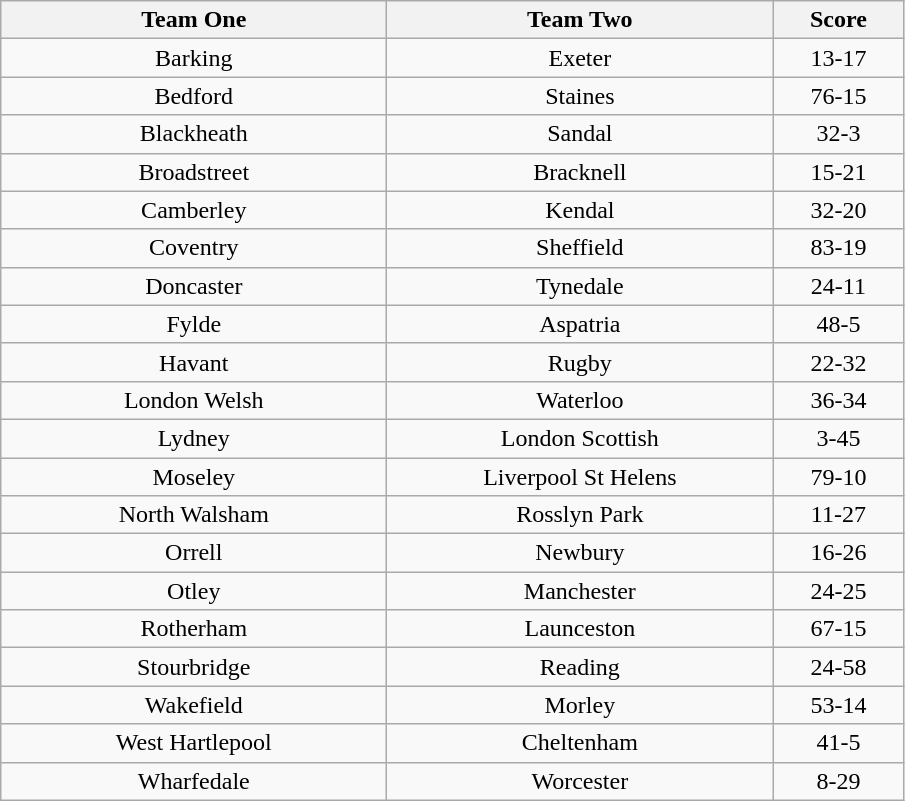<table class="wikitable" style="text-align: center">
<tr>
<th width=250>Team One</th>
<th width=250>Team Two</th>
<th width=80>Score</th>
</tr>
<tr>
<td>Barking</td>
<td>Exeter</td>
<td>13-17</td>
</tr>
<tr>
<td>Bedford</td>
<td>Staines</td>
<td>76-15</td>
</tr>
<tr>
<td>Blackheath</td>
<td>Sandal</td>
<td>32-3</td>
</tr>
<tr>
<td>Broadstreet</td>
<td>Bracknell</td>
<td>15-21</td>
</tr>
<tr>
<td>Camberley</td>
<td>Kendal</td>
<td>32-20</td>
</tr>
<tr>
<td>Coventry</td>
<td>Sheffield</td>
<td>83-19</td>
</tr>
<tr>
<td>Doncaster</td>
<td>Tynedale</td>
<td>24-11</td>
</tr>
<tr>
<td>Fylde</td>
<td>Aspatria</td>
<td>48-5</td>
</tr>
<tr>
<td>Havant</td>
<td>Rugby</td>
<td>22-32</td>
</tr>
<tr>
<td>London Welsh</td>
<td>Waterloo</td>
<td>36-34</td>
</tr>
<tr>
<td>Lydney</td>
<td>London Scottish</td>
<td>3-45</td>
</tr>
<tr>
<td>Moseley</td>
<td>Liverpool St Helens</td>
<td>79-10</td>
</tr>
<tr>
<td>North Walsham</td>
<td>Rosslyn Park</td>
<td>11-27</td>
</tr>
<tr>
<td>Orrell</td>
<td>Newbury</td>
<td>16-26</td>
</tr>
<tr>
<td>Otley</td>
<td>Manchester</td>
<td>24-25</td>
</tr>
<tr>
<td>Rotherham</td>
<td>Launceston</td>
<td>67-15</td>
</tr>
<tr>
<td>Stourbridge</td>
<td>Reading</td>
<td>24-58</td>
</tr>
<tr>
<td>Wakefield</td>
<td>Morley</td>
<td>53-14</td>
</tr>
<tr>
<td>West Hartlepool</td>
<td>Cheltenham</td>
<td>41-5</td>
</tr>
<tr>
<td>Wharfedale</td>
<td>Worcester</td>
<td>8-29</td>
</tr>
</table>
